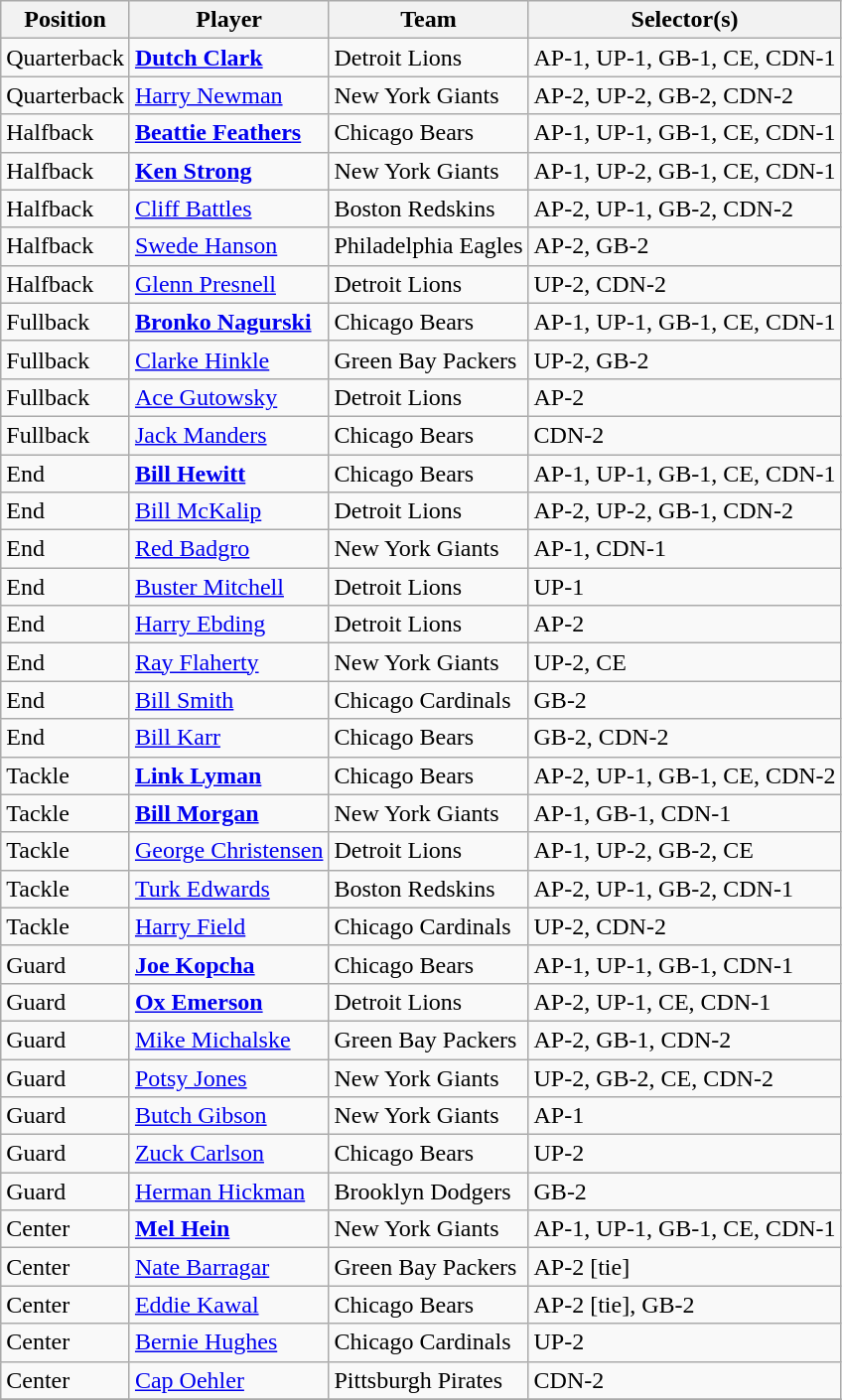<table class="wikitable" style="text-align:left;">
<tr>
<th>Position</th>
<th>Player</th>
<th>Team</th>
<th>Selector(s)</th>
</tr>
<tr>
<td>Quarterback</td>
<td><strong><a href='#'>Dutch Clark</a></strong></td>
<td>Detroit Lions</td>
<td>AP-1, UP-1, GB-1, CE, CDN-1</td>
</tr>
<tr>
<td>Quarterback</td>
<td><a href='#'>Harry Newman</a></td>
<td>New York Giants</td>
<td>AP-2, UP-2, GB-2, CDN-2</td>
</tr>
<tr>
<td>Halfback</td>
<td><strong><a href='#'>Beattie Feathers</a></strong></td>
<td>Chicago Bears</td>
<td>AP-1, UP-1, GB-1, CE, CDN-1</td>
</tr>
<tr>
<td>Halfback</td>
<td><strong><a href='#'>Ken Strong</a></strong></td>
<td>New York Giants</td>
<td>AP-1, UP-2, GB-1, CE, CDN-1</td>
</tr>
<tr>
<td>Halfback</td>
<td><a href='#'>Cliff Battles</a></td>
<td>Boston Redskins</td>
<td>AP-2, UP-1, GB-2, CDN-2</td>
</tr>
<tr>
<td>Halfback</td>
<td><a href='#'>Swede Hanson</a></td>
<td>Philadelphia Eagles</td>
<td>AP-2, GB-2</td>
</tr>
<tr>
<td>Halfback</td>
<td><a href='#'>Glenn Presnell</a></td>
<td>Detroit Lions</td>
<td>UP-2, CDN-2</td>
</tr>
<tr>
<td>Fullback</td>
<td><strong><a href='#'>Bronko Nagurski</a></strong></td>
<td>Chicago Bears</td>
<td>AP-1, UP-1, GB-1, CE, CDN-1</td>
</tr>
<tr>
<td>Fullback</td>
<td><a href='#'>Clarke Hinkle</a></td>
<td>Green Bay Packers</td>
<td>UP-2, GB-2</td>
</tr>
<tr>
<td>Fullback</td>
<td><a href='#'>Ace Gutowsky</a></td>
<td>Detroit Lions</td>
<td>AP-2</td>
</tr>
<tr>
<td>Fullback</td>
<td><a href='#'>Jack Manders</a></td>
<td>Chicago Bears</td>
<td>CDN-2</td>
</tr>
<tr>
<td>End</td>
<td><strong><a href='#'>Bill Hewitt</a></strong></td>
<td>Chicago Bears</td>
<td>AP-1, UP-1, GB-1, CE, CDN-1</td>
</tr>
<tr>
<td>End</td>
<td><a href='#'>Bill McKalip</a></td>
<td>Detroit Lions</td>
<td>AP-2, UP-2, GB-1, CDN-2</td>
</tr>
<tr>
<td>End</td>
<td><a href='#'>Red Badgro</a></td>
<td>New York Giants</td>
<td>AP-1, CDN-1</td>
</tr>
<tr>
<td>End</td>
<td><a href='#'>Buster Mitchell</a></td>
<td>Detroit Lions</td>
<td>UP-1</td>
</tr>
<tr>
<td>End</td>
<td><a href='#'>Harry Ebding</a></td>
<td>Detroit Lions</td>
<td>AP-2</td>
</tr>
<tr>
<td>End</td>
<td><a href='#'>Ray Flaherty</a></td>
<td>New York Giants</td>
<td>UP-2, CE</td>
</tr>
<tr>
<td>End</td>
<td><a href='#'>Bill Smith</a></td>
<td>Chicago Cardinals</td>
<td>GB-2</td>
</tr>
<tr>
<td>End</td>
<td><a href='#'>Bill Karr</a></td>
<td>Chicago Bears</td>
<td>GB-2, CDN-2</td>
</tr>
<tr>
<td>Tackle</td>
<td><strong><a href='#'>Link Lyman</a></strong></td>
<td>Chicago Bears</td>
<td>AP-2, UP-1, GB-1, CE, CDN-2</td>
</tr>
<tr>
<td>Tackle</td>
<td><strong><a href='#'>Bill Morgan</a></strong></td>
<td>New York Giants</td>
<td>AP-1, GB-1, CDN-1</td>
</tr>
<tr>
<td>Tackle</td>
<td><a href='#'>George Christensen</a></td>
<td>Detroit Lions</td>
<td>AP-1, UP-2, GB-2, CE</td>
</tr>
<tr>
<td>Tackle</td>
<td><a href='#'>Turk Edwards</a></td>
<td>Boston Redskins</td>
<td>AP-2, UP-1, GB-2, CDN-1</td>
</tr>
<tr>
<td>Tackle</td>
<td><a href='#'>Harry Field</a></td>
<td>Chicago Cardinals</td>
<td>UP-2, CDN-2</td>
</tr>
<tr>
<td>Guard</td>
<td><strong><a href='#'>Joe Kopcha</a></strong></td>
<td>Chicago Bears</td>
<td>AP-1, UP-1, GB-1, CDN-1</td>
</tr>
<tr>
<td>Guard</td>
<td><strong><a href='#'>Ox Emerson</a></strong></td>
<td>Detroit Lions</td>
<td>AP-2, UP-1, CE, CDN-1</td>
</tr>
<tr>
<td>Guard</td>
<td><a href='#'>Mike Michalske</a></td>
<td>Green Bay Packers</td>
<td>AP-2, GB-1, CDN-2</td>
</tr>
<tr>
<td>Guard</td>
<td><a href='#'>Potsy Jones</a></td>
<td>New York Giants</td>
<td>UP-2, GB-2, CE, CDN-2</td>
</tr>
<tr>
<td>Guard</td>
<td><a href='#'>Butch Gibson</a></td>
<td>New York Giants</td>
<td>AP-1</td>
</tr>
<tr>
<td>Guard</td>
<td><a href='#'>Zuck Carlson</a></td>
<td>Chicago Bears</td>
<td>UP-2</td>
</tr>
<tr>
<td>Guard</td>
<td><a href='#'>Herman Hickman</a></td>
<td>Brooklyn Dodgers</td>
<td>GB-2</td>
</tr>
<tr>
<td>Center</td>
<td><strong><a href='#'>Mel Hein</a></strong></td>
<td>New York Giants</td>
<td>AP-1, UP-1, GB-1, CE, CDN-1</td>
</tr>
<tr>
<td>Center</td>
<td><a href='#'>Nate Barragar</a></td>
<td>Green Bay Packers</td>
<td>AP-2 [tie]</td>
</tr>
<tr>
<td>Center</td>
<td><a href='#'>Eddie Kawal</a></td>
<td>Chicago Bears</td>
<td>AP-2 [tie], GB-2</td>
</tr>
<tr>
<td>Center</td>
<td><a href='#'>Bernie Hughes</a></td>
<td>Chicago Cardinals</td>
<td>UP-2</td>
</tr>
<tr>
<td>Center</td>
<td><a href='#'>Cap Oehler</a></td>
<td>Pittsburgh Pirates</td>
<td>CDN-2</td>
</tr>
<tr>
</tr>
</table>
